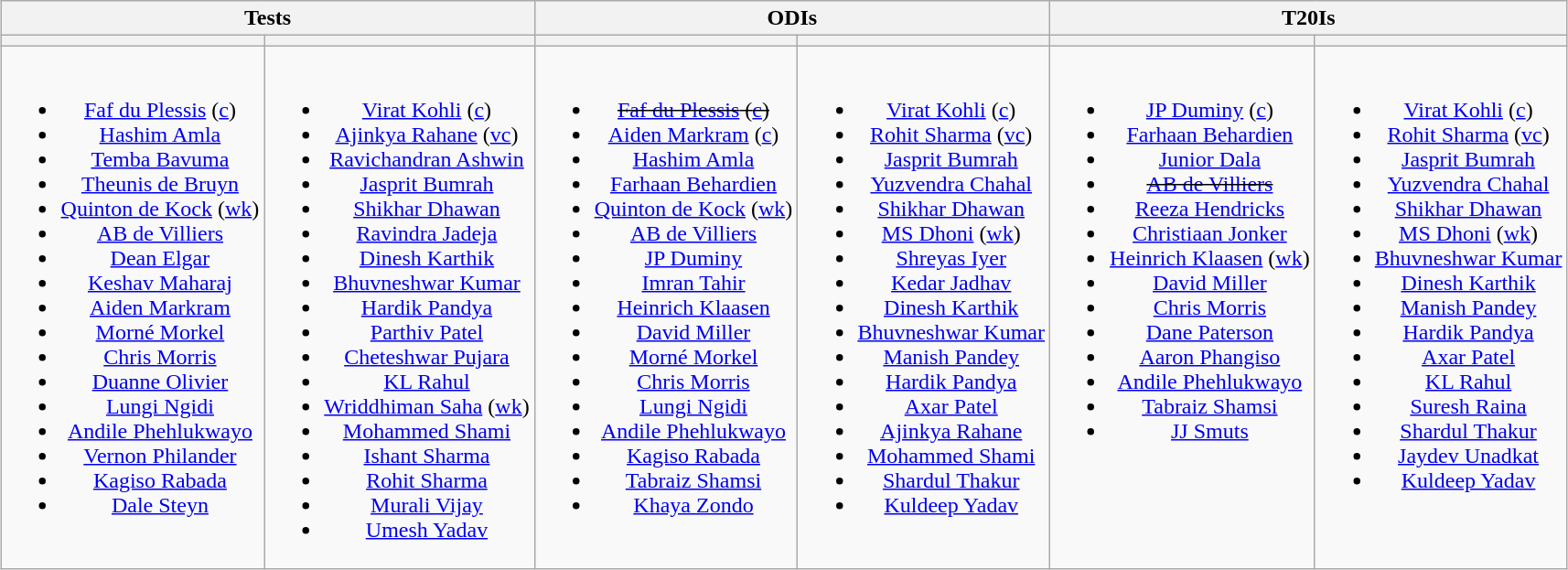<table class="wikitable" style="text-align:center; margin:auto">
<tr>
<th colspan=2>Tests</th>
<th colspan=2>ODIs</th>
<th colspan=2>T20Is</th>
</tr>
<tr>
<th></th>
<th></th>
<th></th>
<th></th>
<th></th>
<th></th>
</tr>
<tr style="vertical-align:top">
<td><br><ul><li><a href='#'>Faf du Plessis</a> (<a href='#'>c</a>)</li><li><a href='#'>Hashim Amla</a></li><li><a href='#'>Temba Bavuma</a></li><li><a href='#'>Theunis de Bruyn</a></li><li><a href='#'>Quinton de Kock</a> (<a href='#'>wk</a>)</li><li><a href='#'>AB de Villiers</a></li><li><a href='#'>Dean Elgar</a></li><li><a href='#'>Keshav Maharaj</a></li><li><a href='#'>Aiden Markram</a></li><li><a href='#'>Morné Morkel</a></li><li><a href='#'>Chris Morris</a></li><li><a href='#'>Duanne Olivier</a></li><li><a href='#'>Lungi Ngidi</a></li><li><a href='#'>Andile Phehlukwayo</a></li><li><a href='#'>Vernon Philander</a></li><li><a href='#'>Kagiso Rabada</a></li><li><a href='#'>Dale Steyn</a></li></ul></td>
<td><br><ul><li><a href='#'>Virat Kohli</a> (<a href='#'>c</a>)</li><li><a href='#'>Ajinkya Rahane</a> (<a href='#'>vc</a>)</li><li><a href='#'>Ravichandran Ashwin</a></li><li><a href='#'>Jasprit Bumrah</a></li><li><a href='#'>Shikhar Dhawan</a></li><li><a href='#'>Ravindra Jadeja</a></li><li><a href='#'>Dinesh Karthik</a></li><li><a href='#'>Bhuvneshwar Kumar</a></li><li><a href='#'>Hardik Pandya</a></li><li><a href='#'>Parthiv Patel</a></li><li><a href='#'>Cheteshwar Pujara</a></li><li><a href='#'>KL Rahul</a></li><li><a href='#'>Wriddhiman Saha</a> (<a href='#'>wk</a>)</li><li><a href='#'>Mohammed Shami</a></li><li><a href='#'>Ishant Sharma</a></li><li><a href='#'>Rohit Sharma</a></li><li><a href='#'>Murali Vijay</a></li><li><a href='#'>Umesh Yadav</a></li></ul></td>
<td><br><ul><li><s><a href='#'>Faf du Plessis</a> (<a href='#'>c</a>)</s></li><li><a href='#'>Aiden Markram</a> (<a href='#'>c</a>)</li><li><a href='#'>Hashim Amla</a></li><li><a href='#'>Farhaan Behardien</a></li><li><a href='#'>Quinton de Kock</a> (<a href='#'>wk</a>)</li><li><a href='#'>AB de Villiers</a></li><li><a href='#'>JP Duminy</a></li><li><a href='#'>Imran Tahir</a></li><li><a href='#'>Heinrich Klaasen</a></li><li><a href='#'>David Miller</a></li><li><a href='#'>Morné Morkel</a></li><li><a href='#'>Chris Morris</a></li><li><a href='#'>Lungi Ngidi</a></li><li><a href='#'>Andile Phehlukwayo</a></li><li><a href='#'>Kagiso Rabada</a></li><li><a href='#'>Tabraiz Shamsi</a></li><li><a href='#'>Khaya Zondo</a></li></ul></td>
<td><br><ul><li><a href='#'>Virat Kohli</a> (<a href='#'>c</a>)</li><li><a href='#'>Rohit Sharma</a> (<a href='#'>vc</a>)</li><li><a href='#'>Jasprit Bumrah</a></li><li><a href='#'>Yuzvendra Chahal</a></li><li><a href='#'>Shikhar Dhawan</a></li><li><a href='#'>MS Dhoni</a> (<a href='#'>wk</a>)</li><li><a href='#'>Shreyas Iyer</a></li><li><a href='#'>Kedar Jadhav</a></li><li><a href='#'>Dinesh Karthik</a></li><li><a href='#'>Bhuvneshwar Kumar</a></li><li><a href='#'>Manish Pandey</a></li><li><a href='#'>Hardik Pandya</a></li><li><a href='#'>Axar Patel</a></li><li><a href='#'>Ajinkya Rahane</a></li><li><a href='#'>Mohammed Shami</a></li><li><a href='#'>Shardul Thakur</a></li><li><a href='#'>Kuldeep Yadav</a></li></ul></td>
<td><br><ul><li><a href='#'>JP Duminy</a> (<a href='#'>c</a>)</li><li><a href='#'>Farhaan Behardien</a></li><li><a href='#'>Junior Dala</a></li><li><s><a href='#'>AB de Villiers</a></s></li><li><a href='#'>Reeza Hendricks</a></li><li><a href='#'>Christiaan Jonker</a></li><li><a href='#'>Heinrich Klaasen</a> (<a href='#'>wk</a>)</li><li><a href='#'>David Miller</a></li><li><a href='#'>Chris Morris</a></li><li><a href='#'>Dane Paterson</a></li><li><a href='#'>Aaron Phangiso</a></li><li><a href='#'>Andile Phehlukwayo</a></li><li><a href='#'>Tabraiz Shamsi</a></li><li><a href='#'>JJ Smuts</a></li></ul></td>
<td><br><ul><li><a href='#'>Virat Kohli</a> (<a href='#'>c</a>)</li><li><a href='#'>Rohit Sharma</a> (<a href='#'>vc</a>)</li><li><a href='#'>Jasprit Bumrah</a></li><li><a href='#'>Yuzvendra Chahal</a></li><li><a href='#'>Shikhar Dhawan</a></li><li><a href='#'>MS Dhoni</a> (<a href='#'>wk</a>)</li><li><a href='#'>Bhuvneshwar Kumar</a></li><li><a href='#'>Dinesh Karthik</a></li><li><a href='#'>Manish Pandey</a></li><li><a href='#'>Hardik Pandya</a></li><li><a href='#'>Axar Patel</a></li><li><a href='#'>KL Rahul</a></li><li><a href='#'>Suresh Raina</a></li><li><a href='#'>Shardul Thakur</a></li><li><a href='#'>Jaydev Unadkat</a></li><li><a href='#'>Kuldeep Yadav</a></li></ul></td>
</tr>
</table>
